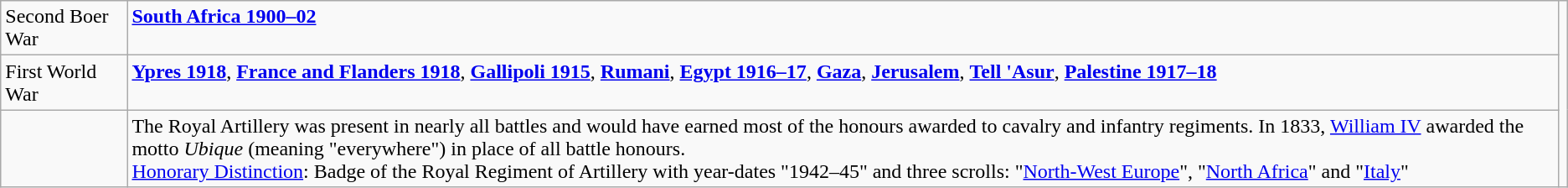<table class="wikitable">
<tr valign=top>
<td>Second Boer War</td>
<td><strong><a href='#'>South Africa 1900–02</a></strong></td>
<td rowspan=3></td>
</tr>
<tr valign=top>
<td>First World War</td>
<td><strong><a href='#'>Ypres 1918</a></strong>, <strong><a href='#'>France and Flanders 1918</a></strong>, <strong><a href='#'>Gallipoli 1915</a></strong>, <strong><a href='#'>Rumani</a></strong>, <strong><a href='#'>Egypt 1916–17</a></strong>, <strong><a href='#'>Gaza</a></strong>, <strong><a href='#'>Jerusalem</a></strong>, <strong><a href='#'>Tell 'Asur</a></strong>, <strong><a href='#'>Palestine 1917–18</a></strong></td>
</tr>
<tr valign=top>
<td></td>
<td>The Royal Artillery was present in nearly all battles and would have earned most of the honours awarded to cavalry and infantry regiments. In 1833, <a href='#'>William IV</a> awarded the motto <em>Ubique</em> (meaning "everywhere") in place of all battle honours.<br><a href='#'>Honorary Distinction</a>: Badge of the Royal Regiment of Artillery with year-dates "1942–45" and three scrolls: "<a href='#'>North-West Europe</a>", "<a href='#'>North Africa</a>" and "<a href='#'>Italy</a>"</td>
</tr>
</table>
